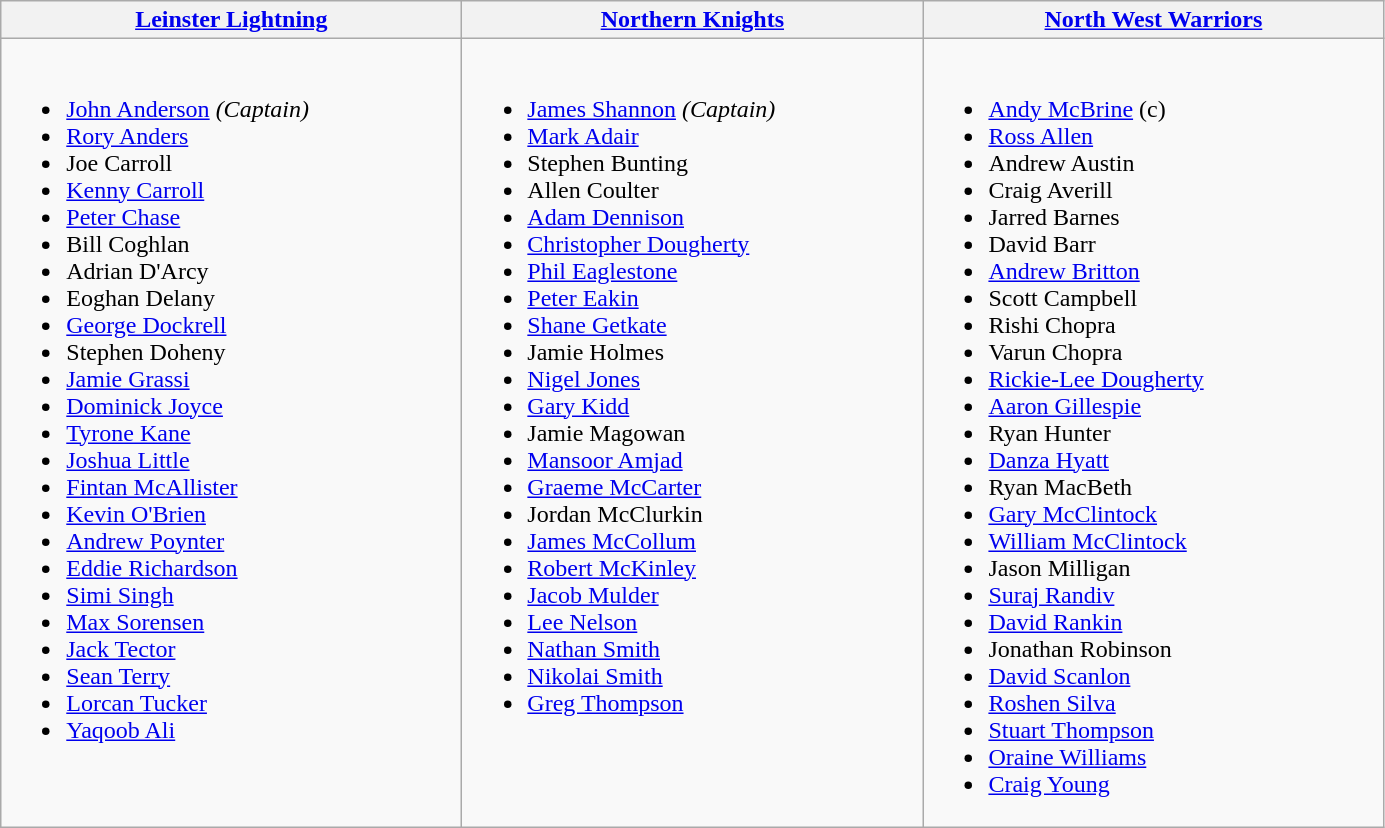<table class="wikitable">
<tr>
<th width=300><a href='#'>Leinster Lightning</a></th>
<th width=300><a href='#'>Northern Knights</a></th>
<th width=300><a href='#'>North West Warriors</a></th>
</tr>
<tr>
<td valign=top><br><ul><li><a href='#'>John Anderson</a> <em>(Captain)</em></li><li><a href='#'>Rory Anders</a></li><li>Joe Carroll</li><li><a href='#'>Kenny Carroll</a></li><li><a href='#'>Peter Chase</a></li><li>Bill Coghlan</li><li>Adrian D'Arcy</li><li>Eoghan Delany</li><li><a href='#'>George Dockrell</a></li><li>Stephen Doheny</li><li><a href='#'>Jamie Grassi</a></li><li><a href='#'>Dominick Joyce</a></li><li><a href='#'>Tyrone Kane</a></li><li><a href='#'>Joshua Little</a></li><li><a href='#'>Fintan McAllister</a></li><li><a href='#'>Kevin O'Brien</a></li><li><a href='#'>Andrew Poynter</a></li><li><a href='#'>Eddie Richardson</a></li><li><a href='#'>Simi Singh</a></li><li><a href='#'>Max Sorensen</a></li><li><a href='#'>Jack Tector</a></li><li><a href='#'>Sean Terry</a></li><li><a href='#'>Lorcan Tucker</a></li><li><a href='#'>Yaqoob Ali</a></li></ul></td>
<td valign=top><br><ul><li><a href='#'>James Shannon</a> <em>(Captain)</em></li><li><a href='#'>Mark Adair</a></li><li>Stephen Bunting</li><li>Allen Coulter</li><li><a href='#'>Adam Dennison</a></li><li><a href='#'>Christopher Dougherty</a></li><li><a href='#'>Phil Eaglestone</a></li><li><a href='#'>Peter Eakin</a></li><li><a href='#'>Shane Getkate</a></li><li>Jamie Holmes</li><li><a href='#'>Nigel Jones</a></li><li><a href='#'>Gary Kidd</a></li><li>Jamie Magowan</li><li><a href='#'>Mansoor Amjad</a></li><li><a href='#'>Graeme McCarter</a></li><li>Jordan McClurkin</li><li><a href='#'>James McCollum</a></li><li><a href='#'>Robert McKinley</a></li><li><a href='#'>Jacob Mulder</a></li><li><a href='#'>Lee Nelson</a></li><li><a href='#'>Nathan Smith</a></li><li><a href='#'>Nikolai Smith</a></li><li><a href='#'>Greg Thompson</a></li></ul></td>
<td valign=top><br><ul><li><a href='#'>Andy McBrine</a> (c)</li><li><a href='#'>Ross Allen</a></li><li>Andrew Austin</li><li>Craig Averill</li><li>Jarred Barnes</li><li>David Barr</li><li><a href='#'>Andrew Britton</a></li><li>Scott Campbell</li><li>Rishi Chopra</li><li>Varun Chopra</li><li><a href='#'>Rickie-Lee Dougherty</a></li><li><a href='#'>Aaron Gillespie</a></li><li>Ryan Hunter</li><li><a href='#'>Danza Hyatt</a></li><li>Ryan MacBeth</li><li><a href='#'>Gary McClintock</a></li><li><a href='#'>William McClintock</a></li><li>Jason Milligan</li><li><a href='#'>Suraj Randiv</a></li><li><a href='#'>David Rankin</a></li><li>Jonathan Robinson</li><li><a href='#'>David Scanlon</a></li><li><a href='#'>Roshen Silva</a></li><li><a href='#'>Stuart Thompson</a></li><li><a href='#'>Oraine Williams</a></li><li><a href='#'>Craig Young</a></li></ul></td>
</tr>
</table>
